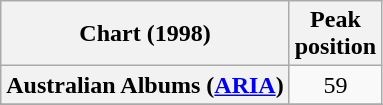<table class="wikitable plainrowheaders sortable">
<tr>
<th>Chart (1998)</th>
<th>Peak<br>position</th>
</tr>
<tr>
<th scope="row">Australian Albums (<a href='#'>ARIA</a>)</th>
<td align="center">59</td>
</tr>
<tr>
</tr>
<tr>
</tr>
<tr>
</tr>
<tr>
</tr>
</table>
